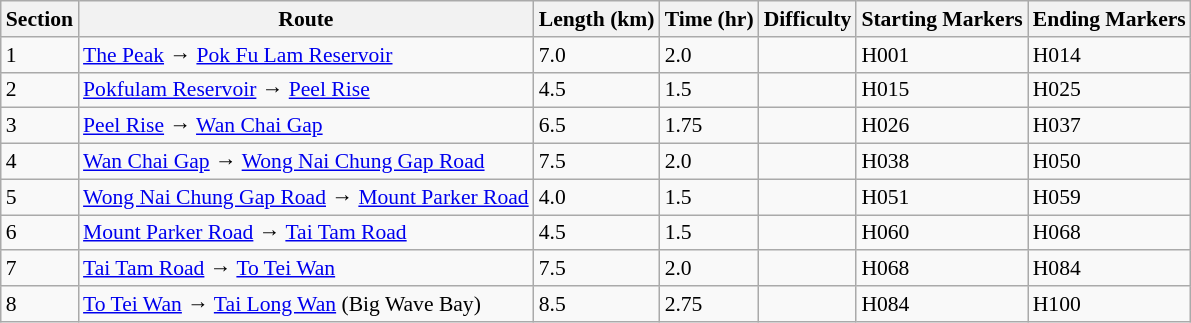<table class="wikitable" border="1" style="text-align:left;font-size:90%;">
<tr>
<th>Section</th>
<th>Route</th>
<th>Length (km)</th>
<th>Time (hr)</th>
<th>Difficulty</th>
<th>Starting Markers</th>
<th>Ending Markers</th>
</tr>
<tr>
<td>1</td>
<td><a href='#'>The Peak</a> → <a href='#'>Pok Fu Lam Reservoir</a></td>
<td>7.0</td>
<td>2.0</td>
<td></td>
<td>H001</td>
<td>H014</td>
</tr>
<tr>
<td>2</td>
<td><a href='#'>Pokfulam Reservoir</a> → <a href='#'>Peel Rise</a></td>
<td>4.5</td>
<td>1.5</td>
<td></td>
<td>H015</td>
<td>H025</td>
</tr>
<tr>
<td>3</td>
<td><a href='#'>Peel Rise</a> → <a href='#'>Wan Chai Gap</a></td>
<td>6.5</td>
<td>1.75</td>
<td></td>
<td>H026</td>
<td>H037</td>
</tr>
<tr>
<td>4</td>
<td><a href='#'>Wan Chai Gap</a> → <a href='#'>Wong Nai Chung Gap Road</a></td>
<td>7.5</td>
<td>2.0</td>
<td></td>
<td>H038</td>
<td>H050</td>
</tr>
<tr>
<td>5</td>
<td><a href='#'>Wong Nai Chung Gap Road</a> → <a href='#'>Mount Parker Road</a></td>
<td>4.0</td>
<td>1.5</td>
<td></td>
<td>H051</td>
<td>H059</td>
</tr>
<tr>
<td>6</td>
<td><a href='#'>Mount Parker Road</a> → <a href='#'>Tai Tam Road</a></td>
<td>4.5</td>
<td>1.5</td>
<td></td>
<td>H060</td>
<td>H068</td>
</tr>
<tr>
<td>7</td>
<td><a href='#'>Tai Tam Road</a> → <a href='#'>To Tei Wan</a></td>
<td>7.5</td>
<td>2.0</td>
<td></td>
<td>H068</td>
<td>H084</td>
</tr>
<tr>
<td>8</td>
<td><a href='#'>To Tei Wan</a> → <a href='#'>Tai Long Wan</a> (Big Wave Bay)</td>
<td>8.5</td>
<td>2.75</td>
<td></td>
<td>H084</td>
<td>H100</td>
</tr>
</table>
